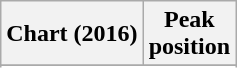<table class="wikitable sortable plainrowheaders" style="text-align:center">
<tr>
<th>Chart (2016)</th>
<th>Peak<br>position</th>
</tr>
<tr>
</tr>
<tr>
</tr>
</table>
